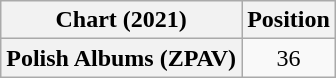<table class="wikitable plainrowheaders">
<tr>
<th scope="col">Chart (2021)</th>
<th scope="col">Position</th>
</tr>
<tr>
<th scope="row">Polish Albums (ZPAV)</th>
<td align="center">36</td>
</tr>
</table>
